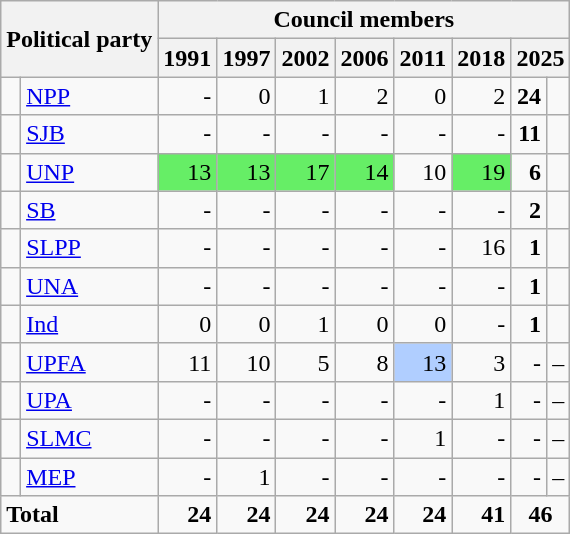<table class="wikitable">
<tr>
<th colspan=2 rowspan=2>Political party</th>
<th colspan=8>Council members</th>
</tr>
<tr>
<th>1991</th>
<th>1997</th>
<th>2002</th>
<th>2006</th>
<th>2011</th>
<th>2018</th>
<th colspan=2>2025</th>
</tr>
<tr>
<td></td>
<td><a href='#'>NPP</a></td>
<td style="text-align: right">-</td>
<td style="text-align: right">0</td>
<td style="text-align: right">1</td>
<td style="text-align: right">2</td>
<td style="text-align: right">0</td>
<td style="text-align: right">2</td>
<td style="text-align: right" ><strong>24</strong></td>
<td></td>
</tr>
<tr>
<td></td>
<td><a href='#'>SJB</a></td>
<td style="text-align: right">-</td>
<td style="text-align: right">-</td>
<td style="text-align: right">-</td>
<td style="text-align: right">-</td>
<td style="text-align: right">-</td>
<td style="text-align: right">-</td>
<td style="text-align: right"><strong>11</strong></td>
<td></td>
</tr>
<tr>
<td></td>
<td><a href='#'>UNP</a></td>
<td style="text-align: right" bgcolor="#66EE66">13</td>
<td style="text-align: right" bgcolor="#66EE66">13</td>
<td style="text-align: right" bgcolor="#66EE66">17</td>
<td style="text-align: right" bgcolor="#66EE66">14</td>
<td style="text-align: right">10</td>
<td style="text-align: right"  bgcolor="#66EE66">19</td>
<td style="text-align: right"><strong>6</strong></td>
<td></td>
</tr>
<tr>
<td></td>
<td><a href='#'>SB</a></td>
<td style="text-align: right">-</td>
<td style="text-align: right">-</td>
<td style="text-align: right">-</td>
<td style="text-align: right">-</td>
<td style="text-align: right">-</td>
<td style="text-align: right">-</td>
<td style="text-align: right"><strong>2</strong></td>
<td></td>
</tr>
<tr>
<td></td>
<td><a href='#'>SLPP</a></td>
<td style="text-align: right">-</td>
<td style="text-align: right">-</td>
<td style="text-align: right">-</td>
<td style="text-align: right">-</td>
<td style="text-align: right">-</td>
<td style="text-align: right">16</td>
<td style="text-align: right"><strong>1</strong></td>
<td></td>
</tr>
<tr>
<td></td>
<td><a href='#'>UNA</a></td>
<td style="text-align: right">-</td>
<td style="text-align: right">-</td>
<td style="text-align: right">-</td>
<td style="text-align: right">-</td>
<td style="text-align: right">-</td>
<td style="text-align: right">-</td>
<td style="text-align: right"><strong>1</strong></td>
<td></td>
</tr>
<tr>
<td></td>
<td><a href='#'>Ind</a></td>
<td style="text-align: right">0</td>
<td style="text-align: right">0</td>
<td style="text-align: right">1</td>
<td style="text-align: right">0</td>
<td style="text-align: right">0</td>
<td style="text-align: right">-</td>
<td style="text-align: right"><strong>1</strong></td>
<td></td>
</tr>
<tr>
<td></td>
<td><a href='#'>UPFA</a></td>
<td style="text-align: right">11</td>
<td style="text-align: right">10</td>
<td style="text-align: right">5</td>
<td style="text-align: right">8</td>
<td style="text-align: right" bgcolor="#B0CEFF">13</td>
<td style="text-align: right">3</td>
<td style="text-align: right">-</td>
<td style="text-align: center">–</td>
</tr>
<tr>
<td></td>
<td><a href='#'>UPA</a></td>
<td style="text-align: right">-</td>
<td style="text-align: right">-</td>
<td style="text-align: right">-</td>
<td style="text-align: right">-</td>
<td style="text-align: right">-</td>
<td style="text-align: right">1</td>
<td style="text-align: right">-</td>
<td style="text-align: center">–</td>
</tr>
<tr>
<td></td>
<td><a href='#'>SLMC</a></td>
<td style="text-align: right">-</td>
<td style="text-align: right">-</td>
<td style="text-align: right">-</td>
<td style="text-align: right">-</td>
<td style="text-align: right">1</td>
<td style="text-align: right">-</td>
<td style="text-align: right">-</td>
<td style="text-align: center">–</td>
</tr>
<tr>
<td></td>
<td><a href='#'>MEP</a></td>
<td style="text-align: right">-</td>
<td style="text-align: right">1</td>
<td style="text-align: right">-</td>
<td style="text-align: right">-</td>
<td style="text-align: right">-</td>
<td style="text-align: right">-</td>
<td style="text-align: right">-</td>
<td style="text-align: center">–</td>
</tr>
<tr>
<td colspan=2><strong>Total</strong></td>
<td style="text-align: right"><strong>24</strong></td>
<td style="text-align: right"><strong>24</strong></td>
<td style="text-align: right"><strong>24</strong></td>
<td style="text-align: right"><strong>24</strong></td>
<td style="text-align: right"><strong>24</strong></td>
<td style="text-align: right"><strong>41</strong></td>
<td style="text-align: center"  colspan=2><strong>46</strong></td>
</tr>
</table>
